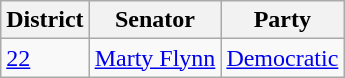<table class="sortable wikitable">
<tr>
<th>District</th>
<th>Senator</th>
<th>Party</th>
</tr>
<tr>
<td><a href='#'>22</a></td>
<td><a href='#'>Marty Flynn</a></td>
<td><a href='#'>Democratic</a></td>
</tr>
</table>
